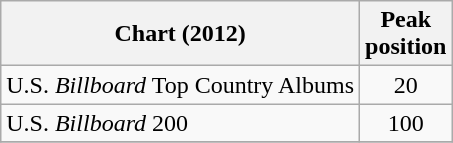<table class="wikitable">
<tr>
<th>Chart (2012)</th>
<th>Peak<br>position</th>
</tr>
<tr>
<td>U.S. <em>Billboard</em> Top Country Albums</td>
<td align="center">20</td>
</tr>
<tr>
<td>U.S. <em>Billboard</em> 200</td>
<td align="center">100</td>
</tr>
<tr>
</tr>
</table>
